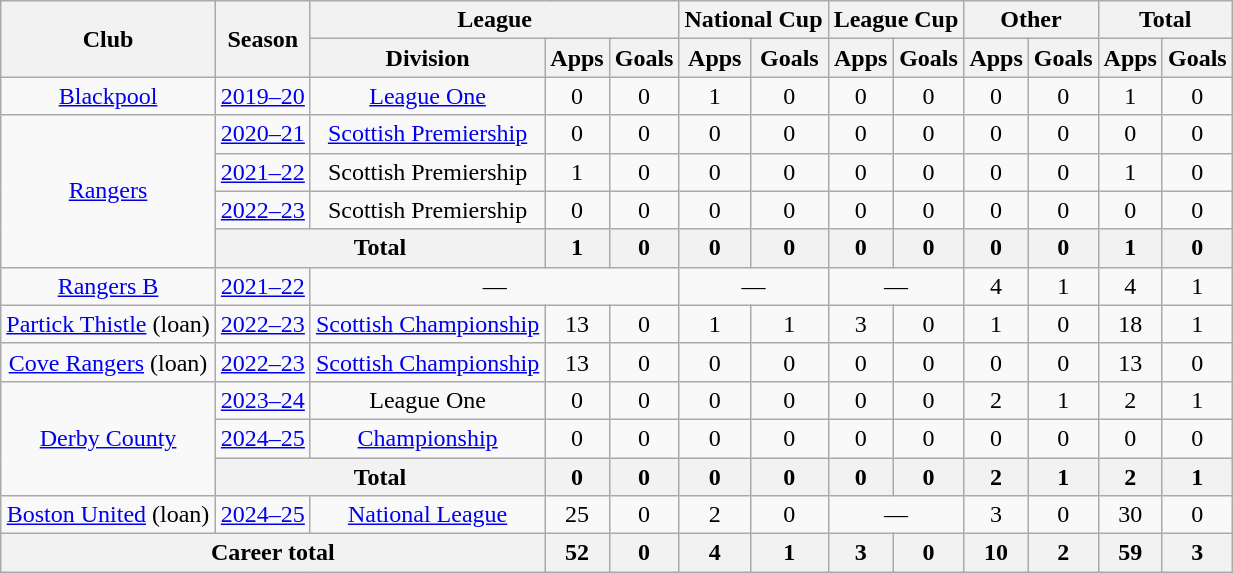<table class="wikitable" style="text-align:center">
<tr>
<th rowspan="2">Club</th>
<th rowspan="2">Season</th>
<th colspan="3">League</th>
<th colspan="2">National Cup</th>
<th colspan="2">League Cup</th>
<th colspan="2">Other</th>
<th colspan="2">Total</th>
</tr>
<tr>
<th>Division</th>
<th>Apps</th>
<th>Goals</th>
<th>Apps</th>
<th>Goals</th>
<th>Apps</th>
<th>Goals</th>
<th>Apps</th>
<th>Goals</th>
<th>Apps</th>
<th>Goals</th>
</tr>
<tr>
<td><a href='#'>Blackpool</a></td>
<td><a href='#'>2019–20</a></td>
<td><a href='#'>League One</a></td>
<td>0</td>
<td>0</td>
<td>1</td>
<td>0</td>
<td>0</td>
<td>0</td>
<td>0</td>
<td>0</td>
<td>1</td>
<td>0</td>
</tr>
<tr>
<td rowspan=4><a href='#'>Rangers</a></td>
<td><a href='#'>2020–21</a></td>
<td><a href='#'>Scottish Premiership</a></td>
<td>0</td>
<td>0</td>
<td>0</td>
<td>0</td>
<td>0</td>
<td>0</td>
<td>0</td>
<td>0</td>
<td>0</td>
<td>0</td>
</tr>
<tr>
<td><a href='#'>2021–22</a></td>
<td>Scottish Premiership</td>
<td>1</td>
<td>0</td>
<td>0</td>
<td>0</td>
<td>0</td>
<td>0</td>
<td>0</td>
<td>0</td>
<td>1</td>
<td>0</td>
</tr>
<tr>
<td><a href='#'>2022–23</a></td>
<td>Scottish Premiership</td>
<td>0</td>
<td>0</td>
<td>0</td>
<td>0</td>
<td>0</td>
<td>0</td>
<td>0</td>
<td>0</td>
<td>0</td>
<td>0</td>
</tr>
<tr>
<th colspan="2">Total</th>
<th>1</th>
<th>0</th>
<th>0</th>
<th>0</th>
<th>0</th>
<th>0</th>
<th>0</th>
<th>0</th>
<th>1</th>
<th>0</th>
</tr>
<tr>
<td><a href='#'>Rangers B</a></td>
<td><a href='#'>2021–22</a></td>
<td colspan=3>—</td>
<td colspan=2>—</td>
<td colspan=2>—</td>
<td>4</td>
<td>1</td>
<td>4</td>
<td>1</td>
</tr>
<tr>
<td><a href='#'>Partick Thistle</a> (loan)</td>
<td><a href='#'>2022–23</a></td>
<td><a href='#'>Scottish Championship</a></td>
<td>13</td>
<td>0</td>
<td>1</td>
<td>1</td>
<td>3</td>
<td>0</td>
<td>1</td>
<td>0</td>
<td>18</td>
<td>1</td>
</tr>
<tr>
<td><a href='#'>Cove Rangers</a> (loan)</td>
<td><a href='#'>2022–23</a></td>
<td><a href='#'>Scottish Championship</a></td>
<td>13</td>
<td>0</td>
<td>0</td>
<td>0</td>
<td>0</td>
<td>0</td>
<td>0</td>
<td>0</td>
<td>13</td>
<td>0</td>
</tr>
<tr>
<td rowspan=3><a href='#'>Derby County</a></td>
<td><a href='#'>2023–24</a></td>
<td>League One</td>
<td>0</td>
<td>0</td>
<td>0</td>
<td>0</td>
<td>0</td>
<td>0</td>
<td>2</td>
<td>1</td>
<td>2</td>
<td>1</td>
</tr>
<tr>
<td><a href='#'>2024–25</a></td>
<td><a href='#'>Championship</a></td>
<td>0</td>
<td>0</td>
<td>0</td>
<td>0</td>
<td>0</td>
<td>0</td>
<td>0</td>
<td>0</td>
<td>0</td>
<td>0</td>
</tr>
<tr>
<th colspan="2">Total</th>
<th>0</th>
<th>0</th>
<th>0</th>
<th>0</th>
<th>0</th>
<th>0</th>
<th>2</th>
<th>1</th>
<th>2</th>
<th>1</th>
</tr>
<tr>
<td><a href='#'>Boston United</a> (loan)</td>
<td><a href='#'>2024–25</a></td>
<td><a href='#'>National League</a></td>
<td>25</td>
<td>0</td>
<td>2</td>
<td>0</td>
<td colspan=2>—</td>
<td>3</td>
<td>0</td>
<td>30</td>
<td>0</td>
</tr>
<tr>
<th colspan="3">Career total</th>
<th>52</th>
<th>0</th>
<th>4</th>
<th>1</th>
<th>3</th>
<th>0</th>
<th>10</th>
<th>2</th>
<th>59</th>
<th>3</th>
</tr>
</table>
